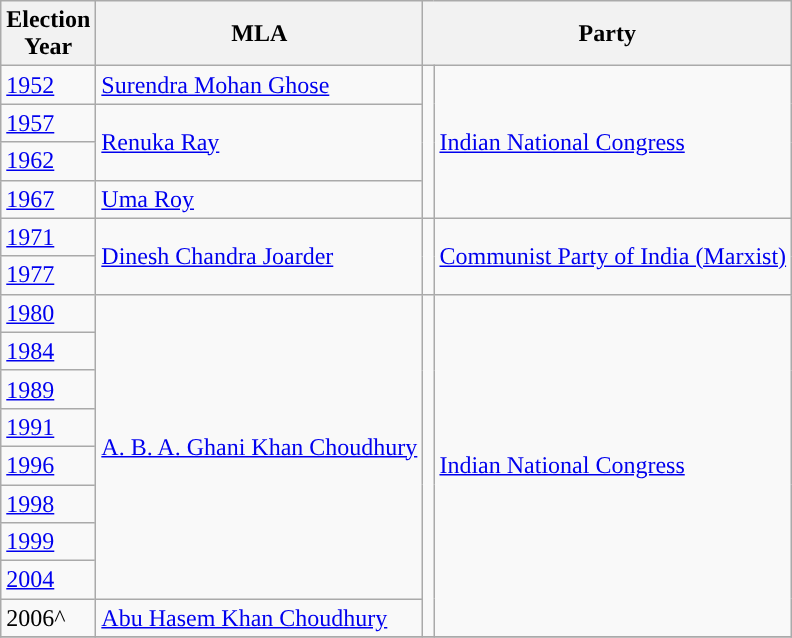<table class="wikitable sortable">
<tr>
<th>Election<br> Year</th>
<th>MLA</th>
<th colspan="2">Party</th>
</tr>
<tr>
<td><a href='#'>1952</a></td>
<td rowspan="1"><a href='#'>Surendra Mohan Ghose</a></td>
<td rowspan="4" style="background-color: "></td>
<td rowspan="4"><a href='#'>Indian National Congress</a></td>
</tr>
<tr>
<td><a href='#'>1957</a></td>
<td rowspan="2"><a href='#'>Renuka Ray</a></td>
</tr>
<tr>
<td><a href='#'>1962</a></td>
</tr>
<tr>
<td><a href='#'>1967</a></td>
<td rowspan="1"><a href='#'>Uma Roy</a></td>
</tr>
<tr>
<td><a href='#'>1971</a></td>
<td rowspan="2"><a href='#'>Dinesh Chandra Joarder</a></td>
<td rowspan="2" style="background-color: "></td>
<td rowspan="2"><a href='#'>Communist Party of India (Marxist)</a></td>
</tr>
<tr>
<td><a href='#'>1977</a></td>
</tr>
<tr>
<td><a href='#'>1980</a></td>
<td rowspan="8"><a href='#'>A. B. A. Ghani Khan Choudhury</a></td>
<td rowspan="9" style="background-color: "></td>
<td rowspan="9"><a href='#'>Indian National Congress</a></td>
</tr>
<tr>
<td><a href='#'>1984</a></td>
</tr>
<tr>
<td><a href='#'>1989</a></td>
</tr>
<tr>
<td><a href='#'>1991</a></td>
</tr>
<tr>
<td><a href='#'>1996</a></td>
</tr>
<tr>
<td><a href='#'>1998</a></td>
</tr>
<tr>
<td><a href='#'>1999</a></td>
</tr>
<tr>
<td><a href='#'>2004</a></td>
</tr>
<tr>
<td>2006^</td>
<td rowspan="1"><a href='#'>Abu Hasem Khan Choudhury</a></td>
</tr>
<tr>
</tr>
</table>
